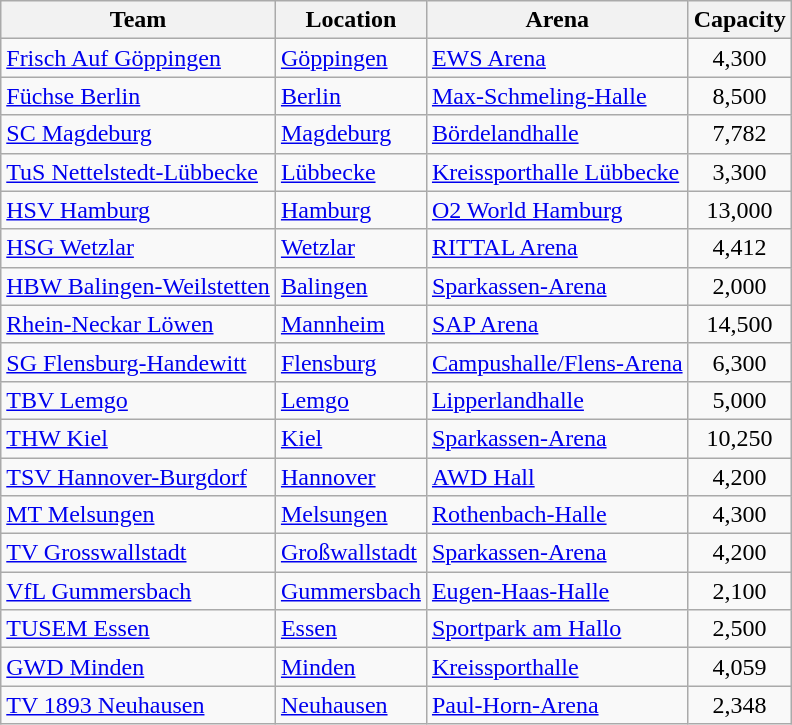<table class="wikitable sortable" style="text-align: left;">
<tr>
<th>Team</th>
<th>Location</th>
<th>Arena</th>
<th>Capacity</th>
</tr>
<tr>
<td><a href='#'>Frisch Auf Göppingen</a></td>
<td><a href='#'>Göppingen</a></td>
<td><a href='#'>EWS Arena</a></td>
<td align="center">4,300</td>
</tr>
<tr>
<td><a href='#'>Füchse Berlin</a></td>
<td><a href='#'>Berlin</a></td>
<td><a href='#'>Max-Schmeling-Halle</a></td>
<td align="center">8,500</td>
</tr>
<tr>
<td><a href='#'>SC Magdeburg</a></td>
<td><a href='#'>Magdeburg</a></td>
<td><a href='#'>Bördelandhalle</a></td>
<td align="center">7,782</td>
</tr>
<tr>
<td><a href='#'>TuS Nettelstedt-Lübbecke</a></td>
<td><a href='#'>Lübbecke</a></td>
<td><a href='#'>Kreissporthalle Lübbecke</a></td>
<td align="center">3,300</td>
</tr>
<tr>
<td><a href='#'>HSV Hamburg</a></td>
<td><a href='#'>Hamburg</a></td>
<td><a href='#'>O2 World Hamburg</a></td>
<td align="center">13,000</td>
</tr>
<tr>
<td><a href='#'>HSG Wetzlar</a></td>
<td><a href='#'>Wetzlar</a></td>
<td><a href='#'>RITTAL Arena</a></td>
<td align="center">4,412</td>
</tr>
<tr>
<td><a href='#'>HBW Balingen-Weilstetten</a></td>
<td><a href='#'>Balingen</a></td>
<td><a href='#'>Sparkassen-Arena</a></td>
<td align="center">2,000</td>
</tr>
<tr>
<td><a href='#'>Rhein-Neckar Löwen</a></td>
<td><a href='#'>Mannheim</a></td>
<td><a href='#'>SAP Arena</a></td>
<td align="center">14,500</td>
</tr>
<tr>
<td><a href='#'>SG Flensburg-Handewitt</a></td>
<td><a href='#'>Flensburg</a></td>
<td><a href='#'>Campushalle/Flens-Arena</a></td>
<td align="center">6,300</td>
</tr>
<tr>
<td><a href='#'>TBV Lemgo</a></td>
<td><a href='#'>Lemgo</a></td>
<td><a href='#'>Lipperlandhalle</a></td>
<td align="center">5,000</td>
</tr>
<tr>
<td><a href='#'>THW Kiel</a></td>
<td><a href='#'>Kiel</a></td>
<td><a href='#'>Sparkassen-Arena</a></td>
<td align="center">10,250</td>
</tr>
<tr>
<td><a href='#'>TSV Hannover-Burgdorf</a></td>
<td><a href='#'>Hannover</a></td>
<td><a href='#'>AWD Hall</a></td>
<td align="center">4,200</td>
</tr>
<tr>
<td><a href='#'>MT Melsungen</a></td>
<td><a href='#'>Melsungen</a></td>
<td><a href='#'>Rothenbach-Halle</a></td>
<td align="center">4,300</td>
</tr>
<tr>
<td><a href='#'>TV Grosswallstadt</a></td>
<td><a href='#'>Großwallstadt</a></td>
<td><a href='#'>Sparkassen-Arena</a></td>
<td align="center">4,200</td>
</tr>
<tr>
<td><a href='#'>VfL Gummersbach</a></td>
<td><a href='#'>Gummersbach</a></td>
<td><a href='#'>Eugen-Haas-Halle</a></td>
<td align="center">2,100</td>
</tr>
<tr>
<td><a href='#'>TUSEM Essen</a></td>
<td><a href='#'>Essen</a></td>
<td><a href='#'>Sportpark am Hallo</a></td>
<td align="center">2,500</td>
</tr>
<tr>
<td><a href='#'>GWD Minden</a></td>
<td><a href='#'>Minden</a></td>
<td><a href='#'>Kreissporthalle</a></td>
<td align="center">4,059</td>
</tr>
<tr>
<td><a href='#'>TV 1893 Neuhausen</a></td>
<td><a href='#'>Neuhausen</a></td>
<td><a href='#'>Paul-Horn-Arena</a></td>
<td align="center">2,348</td>
</tr>
</table>
